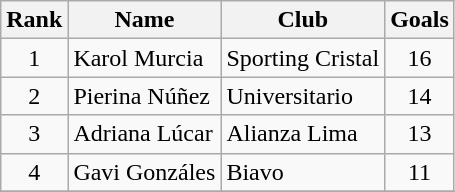<table class="wikitable" border="1">
<tr>
<th>Rank</th>
<th>Name</th>
<th>Club</th>
<th>Goals</th>
</tr>
<tr>
<td align=center>1</td>
<td> Karol Murcia</td>
<td>Sporting Cristal</td>
<td align=center>16</td>
</tr>
<tr>
<td align=center>2</td>
<td> Pierina Núñez</td>
<td>Universitario</td>
<td align=center>14</td>
</tr>
<tr>
<td align=center>3</td>
<td> Adriana Lúcar</td>
<td>Alianza Lima</td>
<td align=center>13</td>
</tr>
<tr>
<td align=center>4</td>
<td> Gavi Gonzáles</td>
<td>Biavo</td>
<td align=center>11</td>
</tr>
<tr>
</tr>
</table>
